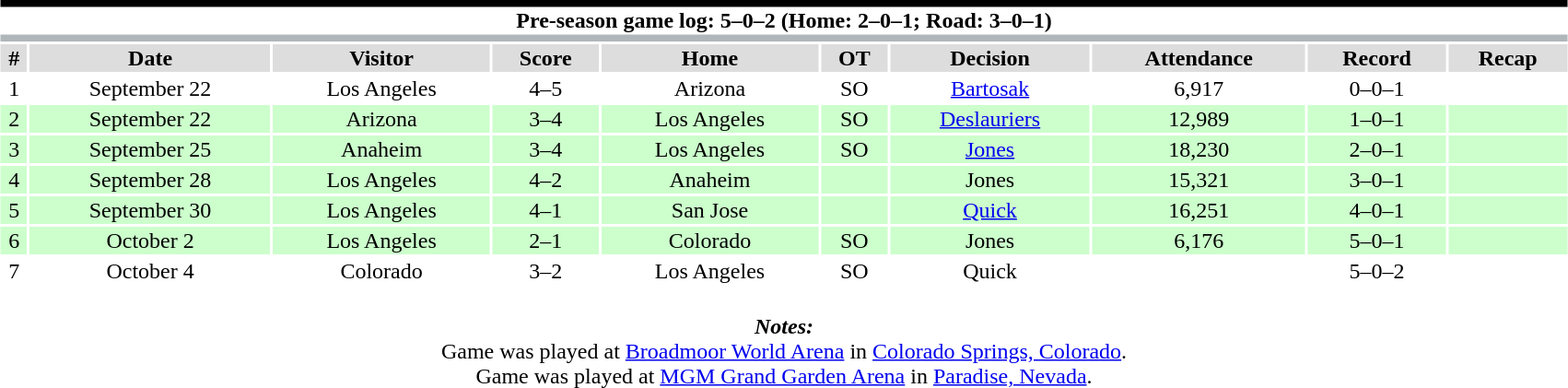<table class="toccolours collapsible collapsed" style="width:90%; clear:both; margin:1.5em auto; text-align:center;">
<tr>
<th colspan=10 style="background:#fff; border-top:#000000 5px solid; border-bottom:#AFB7BA 5px solid;">Pre-season game log: 5–0–2 (Home: 2–0–1; Road: 3–0–1)</th>
</tr>
<tr style="text-align:center; background:#ddd;">
<th>#</th>
<th>Date</th>
<th>Visitor</th>
<th>Score</th>
<th>Home</th>
<th>OT</th>
<th>Decision</th>
<th>Attendance</th>
<th>Record</th>
<th>Recap</th>
</tr>
<tr style="text-align:center; background:#fff;">
<td>1</td>
<td>September 22</td>
<td>Los Angeles</td>
<td>4–5</td>
<td>Arizona</td>
<td>SO</td>
<td><a href='#'>Bartosak</a></td>
<td>6,917</td>
<td>0–0–1</td>
<td></td>
</tr>
<tr style="text-align:center; background:#cfc;">
<td>2</td>
<td>September 22</td>
<td>Arizona</td>
<td>3–4</td>
<td>Los Angeles</td>
<td>SO</td>
<td><a href='#'>Deslauriers</a></td>
<td>12,989</td>
<td>1–0–1</td>
<td></td>
</tr>
<tr style="text-align:center; background:#cfc;">
<td>3</td>
<td>September 25</td>
<td>Anaheim</td>
<td>3–4</td>
<td>Los Angeles</td>
<td>SO</td>
<td><a href='#'>Jones</a></td>
<td>18,230</td>
<td>2–0–1</td>
<td></td>
</tr>
<tr style="text-align:center; background:#cfc;">
<td>4</td>
<td>September 28</td>
<td>Los Angeles</td>
<td>4–2</td>
<td>Anaheim</td>
<td></td>
<td>Jones</td>
<td>15,321</td>
<td>3–0–1</td>
<td></td>
</tr>
<tr style="text-align:center; background:#cfc;">
<td>5</td>
<td>September 30</td>
<td>Los Angeles</td>
<td>4–1</td>
<td>San Jose</td>
<td></td>
<td><a href='#'>Quick</a></td>
<td>16,251</td>
<td>4–0–1</td>
<td></td>
</tr>
<tr style="text-align:center; background:#cfc;">
<td>6</td>
<td>October 2</td>
<td>Los Angeles</td>
<td>2–1</td>
<td>Colorado</td>
<td>SO</td>
<td>Jones</td>
<td>6,176</td>
<td>5–0–1</td>
<td></td>
</tr>
<tr style="text-align:center; background:#fff;">
<td>7</td>
<td>October 4</td>
<td>Colorado</td>
<td>3–2</td>
<td>Los Angeles</td>
<td>SO</td>
<td>Quick</td>
<td></td>
<td>5–0–2</td>
<td></td>
</tr>
<tr>
<td colspan="10" style="text-align:center;"><br><strong><em>Notes:</em></strong><br>
Game was played at <a href='#'>Broadmoor World Arena</a> in <a href='#'>Colorado Springs, Colorado</a>.<br>
Game was played at <a href='#'>MGM Grand Garden Arena</a> in <a href='#'>Paradise, Nevada</a>.</td>
</tr>
</table>
